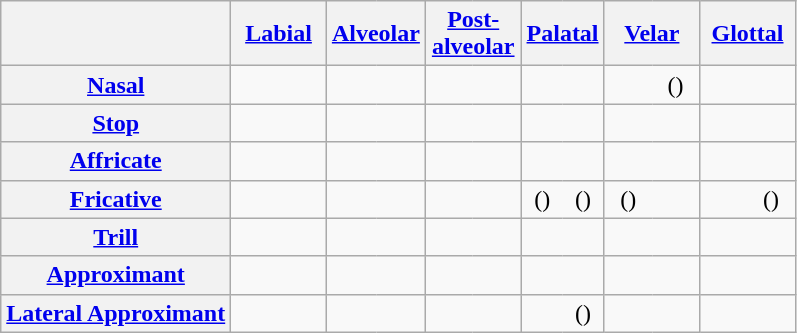<table class="wikitable" style="text-align:center;">
<tr>
<th></th>
<th colspan="2"><a href='#'>Labial</a></th>
<th colspan="2"><a href='#'>Alveolar</a></th>
<th colspan="2"><a href='#'>Post-alveolar</a></th>
<th colspan="2"><a href='#'>Palatal</a></th>
<th colspan="2"><a href='#'>Velar</a></th>
<th colspan="2"><a href='#'>Glottal</a></th>
</tr>
<tr>
<th><a href='#'>Nasal</a></th>
<td style="border-right:0;"></td>
<td style="border-left:0;"></td>
<td style="border-right:0;"></td>
<td style="border-left:0;"></td>
<td colspan="2"></td>
<td style="border-right:0;"></td>
<td style="border-left:0;"></td>
<td style="border-right:0;"></td>
<td style="border-left:0;">()</td>
<td colspan="2"></td>
</tr>
<tr>
<th><a href='#'>Stop</a></th>
<td style="border-right:0;" width="25px"></td>
<td style="border-left:0;" width="25px"></td>
<td style="border-right:0;" width="25px"></td>
<td style="border-left:0;" width="25px"></td>
<td colspan="2"></td>
<td style="border-right:0;border-top:0;"></td>
<td style="border-left:0;border-top:0;"></td>
<td style="border-right:0;" width="25px"></td>
<td style="border-left:0;" width="25px"></td>
<td colspan="2"></td>
</tr>
<tr>
<th><a href='#'>Affricate</a></th>
<td colspan="2"></td>
<td style="border-right:0;"></td>
<td style="border-left:0;"></td>
<td style="border-right:0;" width="25px"></td>
<td style="border-left:0;" width="25px"></td>
<td colspan="2"></td>
<td colspan="2"></td>
<td colspan="2"></td>
</tr>
<tr>
<th><a href='#'>Fricative</a></th>
<td style="border-right:0;"></td>
<td style="border-left:0;"></td>
<td style="border-right:0;"></td>
<td style="border-left:0;"></td>
<td style="border-right:0;"></td>
<td style="border-left:0;"></td>
<td style="border-right:0;">()</td>
<td style="border-left:0;">()</td>
<td style="border-right:0;">()</td>
<td style="border-left:0;"></td>
<td style="border-right:0;" width="25px"></td>
<td style="border-left:0;" width="25px">()</td>
</tr>
<tr>
<th><a href='#'>Trill</a></th>
<td colspan="2"></td>
<td style="border-right:0;"></td>
<td style="border-left:0;"></td>
<td colspan="2"></td>
<td colspan="2"></td>
<td colspan="2"></td>
<td colspan="2"></td>
</tr>
<tr>
<th><a href='#'>Approximant</a></th>
<td colspan="2"></td>
<td style="border-right:0;"></td>
<td style="border-left:0;"></td>
<td colspan="2"></td>
<td style="border-right:0;"></td>
<td style="border-left:0;"></td>
<td colspan="2"></td>
<td colspan="2"></td>
</tr>
<tr>
<th><a href='#'>Lateral Approximant</a></th>
<td colspan="2"></td>
<td colspan="2"></td>
<td colspan="2"></td>
<td style="border-right:0;"></td>
<td style="border-left:0;">()</td>
<td colspan="2"></td>
<td colspan="2"></td>
</tr>
</table>
